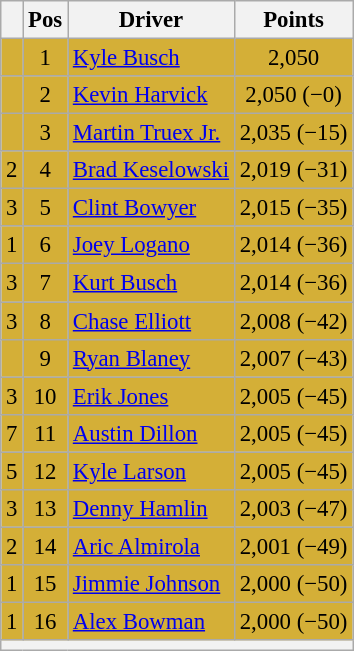<table class="wikitable" style="font-size: 95%">
<tr>
<th></th>
<th>Pos</th>
<th>Driver</th>
<th>Points</th>
</tr>
<tr style="background:#D4AF37;">
<td align="left"></td>
<td style="text-align:center;">1</td>
<td><a href='#'>Kyle Busch</a></td>
<td style="text-align:center;">2,050</td>
</tr>
<tr style="background:#D4AF37;">
<td align="left"></td>
<td style="text-align:center;">2</td>
<td><a href='#'>Kevin Harvick</a></td>
<td style="text-align:center;">2,050 (−0)</td>
</tr>
<tr style="background:#D4AF37;">
<td align="left"></td>
<td style="text-align:center;">3</td>
<td><a href='#'>Martin Truex Jr.</a></td>
<td style="text-align:center;">2,035 (−15)</td>
</tr>
<tr style="background:#D4AF37;">
<td align="left"> 2</td>
<td style="text-align:center;">4</td>
<td><a href='#'>Brad Keselowski</a></td>
<td style="text-align:center;">2,019 (−31)</td>
</tr>
<tr style="background:#D4AF37;">
<td align="left"> 3</td>
<td style="text-align:center;">5</td>
<td><a href='#'>Clint Bowyer</a></td>
<td style="text-align:center;">2,015 (−35)</td>
</tr>
<tr style="background:#D4AF37;">
<td align="left"> 1</td>
<td style="text-align:center;">6</td>
<td><a href='#'>Joey Logano</a></td>
<td style="text-align:center;">2,014 (−36)</td>
</tr>
<tr style="background:#D4AF37;">
<td align="left"> 3</td>
<td style="text-align:center;">7</td>
<td><a href='#'>Kurt Busch</a></td>
<td style="text-align:center;">2,014 (−36)</td>
</tr>
<tr style="background:#D4AF37;">
<td align="left"> 3</td>
<td style="text-align:center;">8</td>
<td><a href='#'>Chase Elliott</a></td>
<td style="text-align:center;">2,008 (−42)</td>
</tr>
<tr style="background:#D4AF37;">
<td align="left"></td>
<td style="text-align:center;">9</td>
<td><a href='#'>Ryan Blaney</a></td>
<td style="text-align:center;">2,007 (−43)</td>
</tr>
<tr style="background:#D4AF37;">
<td align="left"> 3</td>
<td style="text-align:center;">10</td>
<td><a href='#'>Erik Jones</a></td>
<td style="text-align:center;">2,005 (−45)</td>
</tr>
<tr style="background:#D4AF37;">
<td align="left"> 7</td>
<td style="text-align:center;">11</td>
<td><a href='#'>Austin Dillon</a></td>
<td style="text-align:center;">2,005 (−45)</td>
</tr>
<tr style="background:#D4AF37;">
<td align="left"> 5</td>
<td style="text-align:center;">12</td>
<td><a href='#'>Kyle Larson</a></td>
<td style="text-align:center;">2,005 (−45)</td>
</tr>
<tr style="background:#D4AF37;">
<td align="left"> 3</td>
<td style="text-align:center;">13</td>
<td><a href='#'>Denny Hamlin</a></td>
<td style="text-align:center;">2,003 (−47)</td>
</tr>
<tr style="background:#D4AF37;">
<td align="left"> 2</td>
<td style="text-align:center;">14</td>
<td><a href='#'>Aric Almirola</a></td>
<td style="text-align:center;">2,001 (−49)</td>
</tr>
<tr style="background:#D4AF37;">
<td align="left"> 1</td>
<td style="text-align:center;">15</td>
<td><a href='#'>Jimmie Johnson</a></td>
<td style="text-align:center;">2,000 (−50)</td>
</tr>
<tr style="background:#D4AF37;">
<td align="left"> 1</td>
<td style="text-align:center;">16</td>
<td><a href='#'>Alex Bowman</a></td>
<td style="text-align:center;">2,000 (−50)</td>
</tr>
<tr class="sortbottom">
<th colspan="9"></th>
</tr>
</table>
